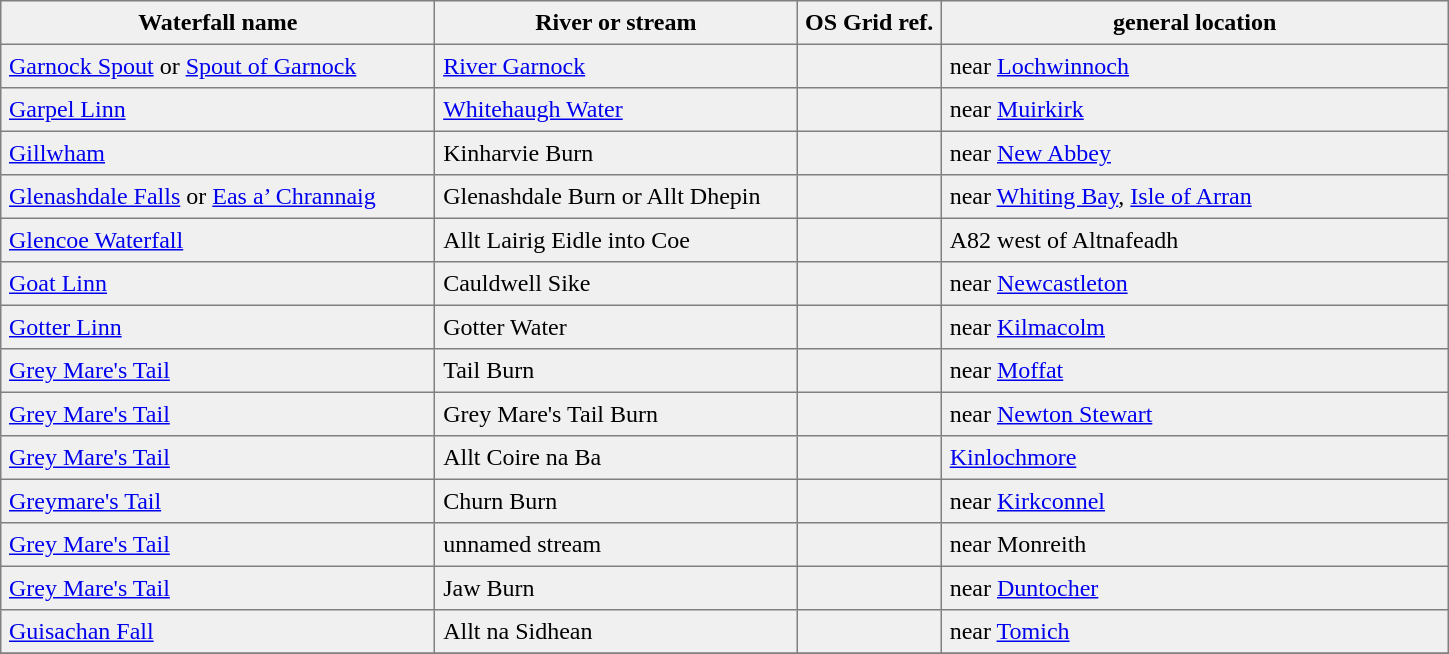<table border=1 cellspacing=0 cellpadding=5 style="border-collapse: collapse; background:#f0f0f0;">
<tr>
<th width=30%>Waterfall name</th>
<th width=25%>River or stream</th>
<th width=10%>OS Grid ref.</th>
<th width=35%>general location</th>
</tr>
<tr>
<td><a href='#'>Garnock Spout</a> or <a href='#'>Spout of Garnock</a></td>
<td><a href='#'>River Garnock</a></td>
<td></td>
<td>near <a href='#'>Lochwinnoch</a></td>
</tr>
<tr>
<td><a href='#'>Garpel Linn</a></td>
<td><a href='#'>Whitehaugh Water</a></td>
<td></td>
<td>near <a href='#'>Muirkirk</a></td>
</tr>
<tr>
<td><a href='#'>Gillwham</a></td>
<td>Kinharvie Burn</td>
<td></td>
<td>near <a href='#'>New Abbey</a></td>
</tr>
<tr>
<td><a href='#'>Glenashdale Falls</a> or <a href='#'>Eas a’ Chrannaig</a></td>
<td>Glenashdale Burn or Allt Dhepin</td>
<td></td>
<td>near <a href='#'>Whiting Bay</a>, <a href='#'>Isle of Arran</a></td>
</tr>
<tr>
<td><a href='#'>Glencoe Waterfall</a></td>
<td>Allt Lairig Eidle into Coe</td>
<td></td>
<td>A82 west of Altnafeadh</td>
</tr>
<tr>
<td><a href='#'>Goat Linn</a></td>
<td>Cauldwell Sike</td>
<td></td>
<td>near <a href='#'>Newcastleton</a></td>
</tr>
<tr>
<td><a href='#'>Gotter Linn</a></td>
<td>Gotter Water</td>
<td></td>
<td>near <a href='#'>Kilmacolm</a></td>
</tr>
<tr>
<td><a href='#'>Grey Mare's Tail</a></td>
<td>Tail Burn</td>
<td></td>
<td>near <a href='#'>Moffat</a></td>
</tr>
<tr>
<td><a href='#'>Grey Mare's Tail</a></td>
<td>Grey Mare's Tail Burn</td>
<td></td>
<td>near <a href='#'>Newton Stewart</a></td>
</tr>
<tr>
<td><a href='#'>Grey Mare's Tail</a></td>
<td>Allt Coire na Ba</td>
<td></td>
<td><a href='#'>Kinlochmore</a></td>
</tr>
<tr>
<td><a href='#'>Greymare's Tail</a></td>
<td>Churn Burn</td>
<td></td>
<td>near <a href='#'>Kirkconnel</a></td>
</tr>
<tr>
<td><a href='#'>Grey Mare's Tail</a></td>
<td>unnamed stream</td>
<td></td>
<td>near Monreith</td>
</tr>
<tr>
<td><a href='#'>Grey Mare's Tail</a></td>
<td>Jaw Burn</td>
<td></td>
<td>near <a href='#'>Duntocher</a></td>
</tr>
<tr>
<td><a href='#'>Guisachan Fall</a></td>
<td>Allt na Sidhean</td>
<td></td>
<td>near <a href='#'>Tomich</a></td>
</tr>
<tr>
</tr>
</table>
